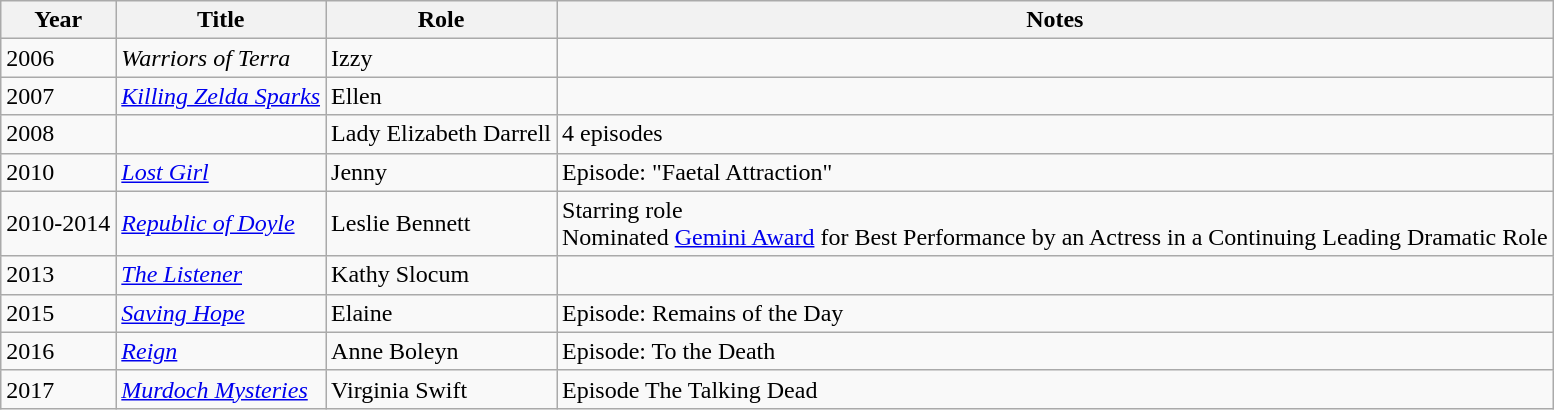<table class="wikitable sortable">
<tr>
<th>Year</th>
<th>Title</th>
<th>Role</th>
<th class="unsortable">Notes</th>
</tr>
<tr>
<td>2006</td>
<td><em>Warriors of Terra</em></td>
<td>Izzy</td>
<td></td>
</tr>
<tr>
<td>2007</td>
<td><em><a href='#'>Killing Zelda Sparks</a></em></td>
<td>Ellen</td>
<td></td>
</tr>
<tr>
<td>2008</td>
<td><em></em></td>
<td>Lady Elizabeth Darrell</td>
<td>4 episodes</td>
</tr>
<tr>
<td>2010</td>
<td><em><a href='#'>Lost Girl</a></em></td>
<td>Jenny</td>
<td>Episode: "Faetal Attraction"</td>
</tr>
<tr>
<td>2010-2014</td>
<td><em><a href='#'>Republic of Doyle</a></em></td>
<td>Leslie Bennett</td>
<td>Starring role<br>Nominated  <a href='#'>Gemini Award</a> for Best Performance by an Actress in a Continuing Leading Dramatic Role</td>
</tr>
<tr>
<td>2013</td>
<td data-sort-value="Listener, The"><em><a href='#'>The Listener</a></em></td>
<td>Kathy Slocum</td>
<td></td>
</tr>
<tr>
<td>2015</td>
<td><em><a href='#'>Saving Hope</a></em></td>
<td>Elaine</td>
<td>Episode: Remains of the Day</td>
</tr>
<tr>
<td>2016</td>
<td><em><a href='#'>Reign</a></em></td>
<td>Anne Boleyn</td>
<td>Episode: To the Death</td>
</tr>
<tr>
<td>2017</td>
<td><em><a href='#'>Murdoch Mysteries</a></em></td>
<td>Virginia Swift</td>
<td>Episode The Talking Dead</td>
</tr>
</table>
